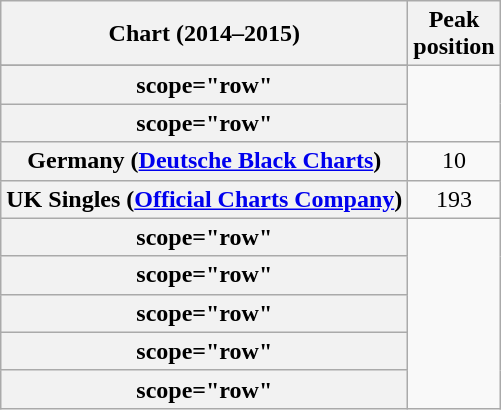<table class="wikitable plainrowheaders sortable">
<tr>
<th scope="col">Chart (2014–2015)</th>
<th scope="col">Peak<br>position</th>
</tr>
<tr>
</tr>
<tr>
<th>scope="row" </th>
</tr>
<tr>
<th>scope="row" </th>
</tr>
<tr>
<th scope="row">Germany (<a href='#'>Deutsche Black Charts</a>)</th>
<td style="text-align:center;">10</td>
</tr>
<tr>
<th scope="row">UK Singles (<a href='#'>Official Charts Company</a>)</th>
<td align="center">193</td>
</tr>
<tr>
<th>scope="row" </th>
</tr>
<tr>
<th>scope="row" </th>
</tr>
<tr>
<th>scope="row" </th>
</tr>
<tr>
<th>scope="row"</th>
</tr>
<tr>
<th>scope="row"</th>
</tr>
</table>
